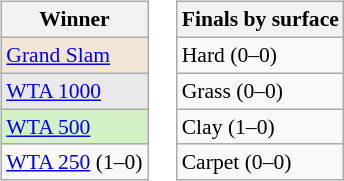<table>
<tr valign=top>
<td><br><table class="wikitable" style=font-size:90%>
<tr>
<th>Winner</th>
</tr>
<tr>
<td bgcolor=f3e6d7><a href='#'>Grand Slam</a></td>
</tr>
<tr>
<td bgcolor="e9e9e9"><a href='#'>WTA 1000</a></td>
</tr>
<tr>
<td bgcolor="d4f1c5"><a href='#'>WTA 500</a></td>
</tr>
<tr>
<td><a href='#'>WTA 250</a> (1–0)</td>
</tr>
</table>
</td>
<td><br><table class="wikitable" style=font-size:90%>
<tr>
<th>Finals by surface</th>
</tr>
<tr>
<td>Hard (0–0)</td>
</tr>
<tr>
<td>Grass (0–0)</td>
</tr>
<tr>
<td>Clay (1–0)</td>
</tr>
<tr>
<td>Carpet (0–0)</td>
</tr>
</table>
</td>
</tr>
</table>
